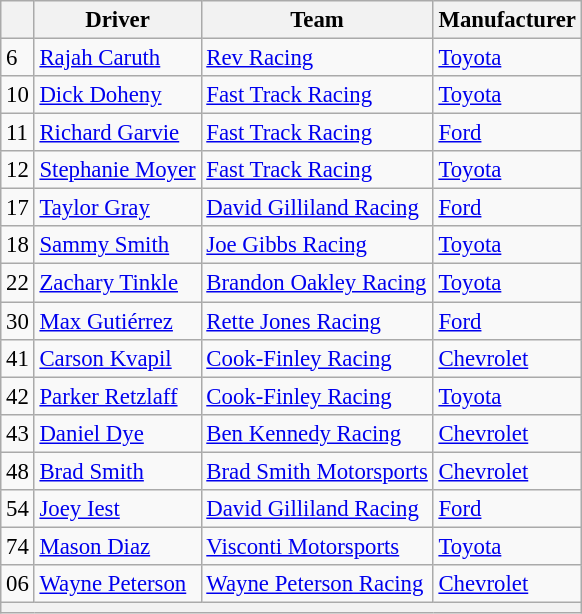<table class="wikitable" style="font-size:95%">
<tr>
<th></th>
<th>Driver</th>
<th>Team</th>
<th>Manufacturer</th>
</tr>
<tr>
<td>6</td>
<td><a href='#'>Rajah Caruth</a></td>
<td><a href='#'>Rev Racing</a></td>
<td><a href='#'>Toyota</a></td>
</tr>
<tr>
<td>10</td>
<td><a href='#'>Dick Doheny</a></td>
<td><a href='#'>Fast Track Racing</a></td>
<td><a href='#'>Toyota</a></td>
</tr>
<tr>
<td>11</td>
<td><a href='#'>Richard Garvie</a></td>
<td><a href='#'>Fast Track Racing</a></td>
<td><a href='#'>Ford</a></td>
</tr>
<tr>
<td>12</td>
<td><a href='#'>Stephanie Moyer</a></td>
<td><a href='#'>Fast Track Racing</a></td>
<td><a href='#'>Toyota</a></td>
</tr>
<tr>
<td>17</td>
<td><a href='#'>Taylor Gray</a></td>
<td><a href='#'>David Gilliland Racing</a></td>
<td><a href='#'>Ford</a></td>
</tr>
<tr>
<td>18</td>
<td><a href='#'>Sammy Smith</a></td>
<td><a href='#'>Joe Gibbs Racing</a></td>
<td><a href='#'>Toyota</a></td>
</tr>
<tr>
<td>22</td>
<td><a href='#'>Zachary Tinkle</a></td>
<td><a href='#'>Brandon Oakley Racing</a></td>
<td><a href='#'>Toyota</a></td>
</tr>
<tr>
<td>30</td>
<td><a href='#'>Max Gutiérrez</a></td>
<td><a href='#'>Rette Jones Racing</a></td>
<td><a href='#'>Ford</a></td>
</tr>
<tr>
<td>41</td>
<td><a href='#'>Carson Kvapil</a></td>
<td><a href='#'>Cook-Finley Racing</a></td>
<td><a href='#'>Chevrolet</a></td>
</tr>
<tr>
<td>42</td>
<td><a href='#'>Parker Retzlaff</a></td>
<td><a href='#'>Cook-Finley Racing</a></td>
<td><a href='#'>Toyota</a></td>
</tr>
<tr>
<td>43</td>
<td><a href='#'>Daniel Dye</a></td>
<td><a href='#'>Ben Kennedy Racing</a></td>
<td><a href='#'>Chevrolet</a></td>
</tr>
<tr>
<td>48</td>
<td><a href='#'>Brad Smith</a></td>
<td><a href='#'>Brad Smith Motorsports</a></td>
<td><a href='#'>Chevrolet</a></td>
</tr>
<tr>
<td>54</td>
<td><a href='#'>Joey Iest</a></td>
<td><a href='#'>David Gilliland Racing</a></td>
<td><a href='#'>Ford</a></td>
</tr>
<tr>
<td>74</td>
<td><a href='#'>Mason Diaz</a></td>
<td><a href='#'>Visconti Motorsports</a></td>
<td><a href='#'>Toyota</a></td>
</tr>
<tr>
<td>06</td>
<td><a href='#'>Wayne Peterson</a></td>
<td><a href='#'>Wayne Peterson Racing</a></td>
<td><a href='#'>Chevrolet</a></td>
</tr>
<tr>
<th colspan="7"></th>
</tr>
</table>
